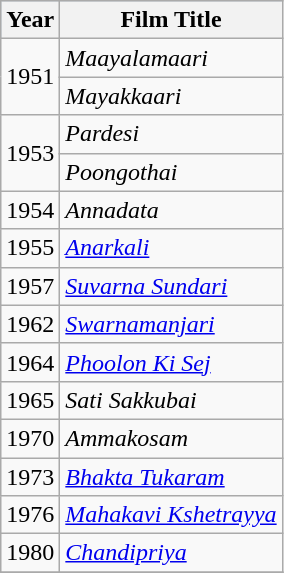<table class="wikitable">
<tr style="text-align:center; background:LightSteelBlue; width:60%;">
<th>Year</th>
<th>Film Title</th>
</tr>
<tr>
<td rowspan=2>1951</td>
<td><em>Maayalamaari</em></td>
</tr>
<tr>
<td><em>Mayakkaari</em></td>
</tr>
<tr>
<td rowspan=2>1953</td>
<td><em>Pardesi</em></td>
</tr>
<tr>
<td><em>Poongothai</em></td>
</tr>
<tr>
<td rowspan=1>1954</td>
<td><em>Annadata</em></td>
</tr>
<tr>
<td rowspan=1>1955</td>
<td><em><a href='#'>Anarkali</a></em></td>
</tr>
<tr>
<td rowspan=1>1957</td>
<td><em><a href='#'>Suvarna Sundari</a></em></td>
</tr>
<tr>
<td rowspan=1>1962</td>
<td><em><a href='#'>Swarnamanjari</a></em></td>
</tr>
<tr>
<td rowspan=1>1964</td>
<td><em><a href='#'>Phoolon Ki Sej</a></em></td>
</tr>
<tr>
<td rowspan=1>1965</td>
<td><em>Sati Sakkubai</em></td>
</tr>
<tr>
<td rowspan=1>1970</td>
<td><em>Ammakosam</em></td>
</tr>
<tr>
<td rowspan=1>1973</td>
<td><em><a href='#'>Bhakta Tukaram</a></em></td>
</tr>
<tr>
<td rowspan=1>1976</td>
<td><em><a href='#'>Mahakavi Kshetrayya</a></em></td>
</tr>
<tr>
<td rowspan=1>1980</td>
<td><em><a href='#'>Chandipriya</a></em></td>
</tr>
<tr>
</tr>
</table>
